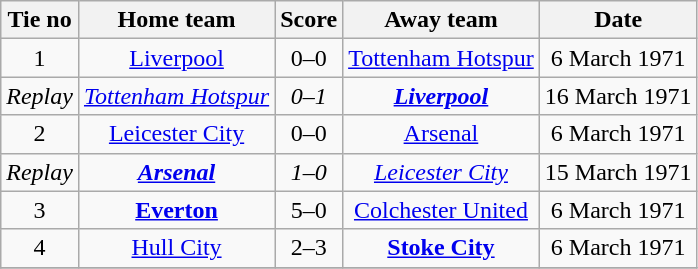<table class="wikitable" style="text-align: center">
<tr>
<th>Tie no</th>
<th>Home team</th>
<th>Score</th>
<th>Away team</th>
<th>Date</th>
</tr>
<tr>
<td>1</td>
<td><a href='#'>Liverpool</a></td>
<td>0–0</td>
<td><a href='#'>Tottenham Hotspur</a></td>
<td>6 March 1971</td>
</tr>
<tr>
<td><em>Replay</em></td>
<td><em><a href='#'>Tottenham Hotspur</a></em></td>
<td><em>0–1</em></td>
<td><strong><em><a href='#'>Liverpool</a></em></strong></td>
<td>16 March 1971</td>
</tr>
<tr>
<td>2</td>
<td><a href='#'>Leicester City</a></td>
<td>0–0</td>
<td><a href='#'>Arsenal</a></td>
<td>6 March 1971</td>
</tr>
<tr>
<td><em>Replay</em></td>
<td><strong><em><a href='#'>Arsenal</a></em></strong></td>
<td><em>1–0</em></td>
<td><em><a href='#'>Leicester City</a></em></td>
<td>15 March 1971</td>
</tr>
<tr>
<td>3</td>
<td><strong><a href='#'>Everton</a></strong></td>
<td>5–0</td>
<td><a href='#'>Colchester United</a></td>
<td>6 March 1971</td>
</tr>
<tr>
<td>4</td>
<td><a href='#'>Hull City</a></td>
<td>2–3</td>
<td><strong><a href='#'>Stoke City</a></strong></td>
<td>6 March 1971</td>
</tr>
<tr>
</tr>
</table>
